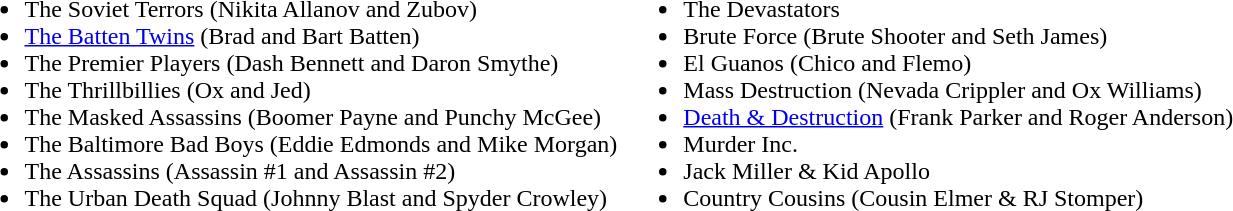<table>
<tr>
<td valign=top><br><ul><li>The Soviet Terrors (Nikita Allanov and Zubov)</li><li><a href='#'>The Batten Twins</a> (Brad and Bart Batten)</li><li>The Premier Players (Dash Bennett and Daron Smythe)</li><li>The Thrillbillies (Ox and Jed)</li><li>The Masked Assassins (Boomer Payne and Punchy McGee)</li><li>The Baltimore Bad Boys (Eddie Edmonds and Mike Morgan)</li><li>The Assassins (Assassin #1 and Assassin #2)</li><li>The Urban Death Squad (Johnny Blast and Spyder Crowley)</li></ul></td>
<td valign=top><br><ul><li>The Devastators</li><li>Brute Force (Brute Shooter and Seth James)</li><li>El Guanos (Chico and Flemo)</li><li>Mass Destruction (Nevada Crippler and Ox Williams)</li><li><a href='#'>Death & Destruction</a> (Frank Parker and Roger Anderson)</li><li>Murder Inc.</li><li>Jack Miller & Kid Apollo</li><li>Country Cousins (Cousin Elmer & RJ Stomper)</li></ul></td>
</tr>
</table>
